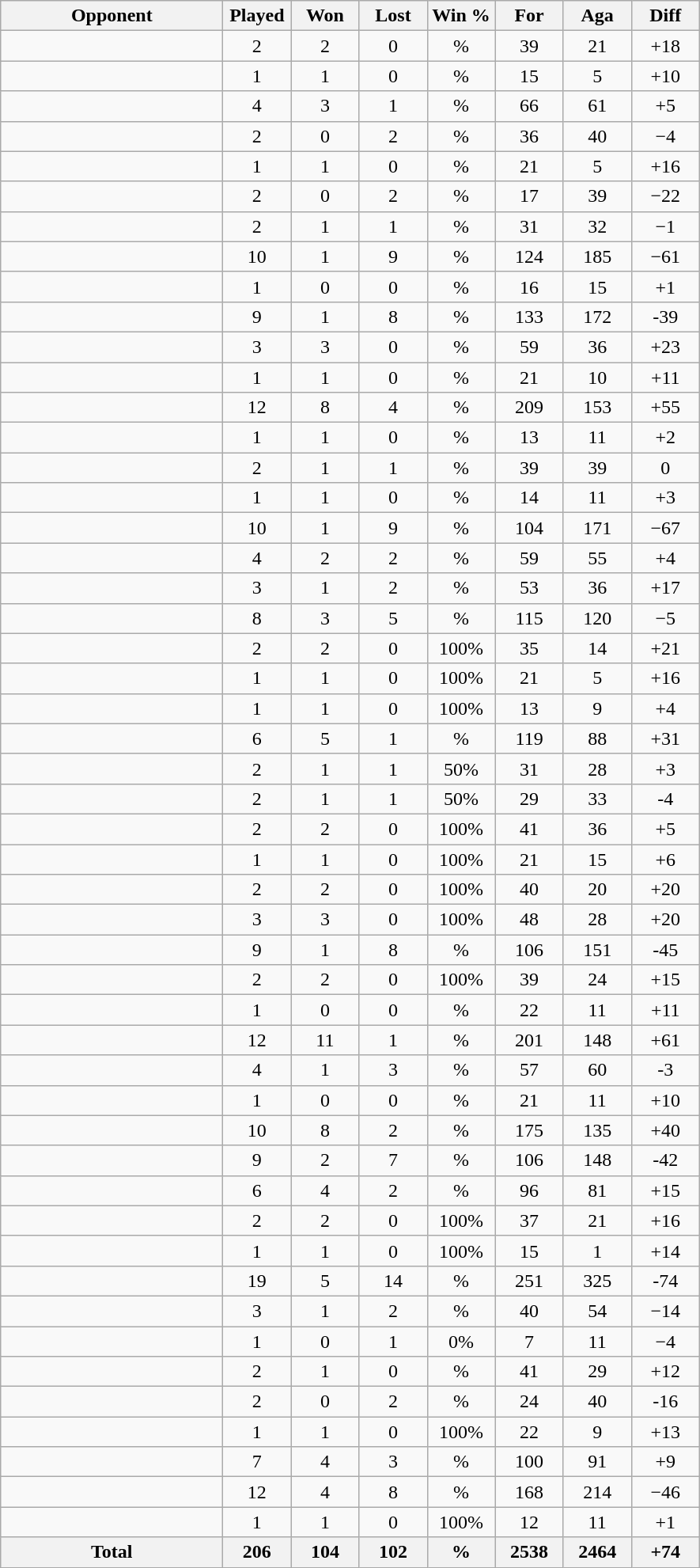<table class="wikitable sortable" style="text-align: center;">
<tr>
<th style="width:180px;">Opponent</th>
<th style="width:50px;">Played</th>
<th style="width:50px;">Won</th>
<th style="width:50px;">Lost</th>
<th style="width:50px;">Win %</th>
<th style="width:50px;">For</th>
<th style="width:50px;">Aga</th>
<th style="width:50px;">Diff</th>
</tr>
<tr>
<td style="text-align: left;"></td>
<td>2</td>
<td>2</td>
<td>0</td>
<td>%</td>
<td>39</td>
<td>21</td>
<td>+18</td>
</tr>
<tr>
<td style="text-align: left;"></td>
<td>1</td>
<td>1</td>
<td>0</td>
<td>%</td>
<td>15</td>
<td>5</td>
<td>+10</td>
</tr>
<tr>
<td style="text-align: left;"></td>
<td>4</td>
<td>3</td>
<td>1</td>
<td>%</td>
<td>66</td>
<td>61</td>
<td>+5</td>
</tr>
<tr>
<td style="text-align: left;"></td>
<td>2</td>
<td>0</td>
<td>2</td>
<td>%</td>
<td>36</td>
<td>40</td>
<td>−4</td>
</tr>
<tr>
<td style="text-align: left;"></td>
<td>1</td>
<td>1</td>
<td>0</td>
<td>%</td>
<td>21</td>
<td>5</td>
<td>+16</td>
</tr>
<tr>
<td style="text-align: left;"></td>
<td>2</td>
<td>0</td>
<td>2</td>
<td>%</td>
<td>17</td>
<td>39</td>
<td>−22</td>
</tr>
<tr>
<td style="text-align: left;"></td>
<td>2</td>
<td>1</td>
<td>1</td>
<td>%</td>
<td>31</td>
<td>32</td>
<td>−1</td>
</tr>
<tr>
<td style="text-align: left;"></td>
<td>10</td>
<td>1</td>
<td>9</td>
<td>%</td>
<td>124</td>
<td>185</td>
<td>−61</td>
</tr>
<tr>
<td style="text-align: left;"></td>
<td>1</td>
<td>0</td>
<td>0</td>
<td>%</td>
<td>16</td>
<td>15</td>
<td>+1</td>
</tr>
<tr>
<td style="text-align: left;"></td>
<td>9</td>
<td>1</td>
<td>8</td>
<td>%</td>
<td>133</td>
<td>172</td>
<td>-39</td>
</tr>
<tr>
<td style="text-align: left;"></td>
<td>3</td>
<td>3</td>
<td>0</td>
<td>%</td>
<td>59</td>
<td>36</td>
<td>+23</td>
</tr>
<tr>
<td style="text-align: left;"></td>
<td>1</td>
<td>1</td>
<td>0</td>
<td>%</td>
<td>21</td>
<td>10</td>
<td>+11</td>
</tr>
<tr>
<td style="text-align: left;"></td>
<td>12</td>
<td>8</td>
<td>4</td>
<td>%</td>
<td>209</td>
<td>153</td>
<td>+55</td>
</tr>
<tr>
<td style="text-align: left;"></td>
<td>1</td>
<td>1</td>
<td>0</td>
<td>%</td>
<td>13</td>
<td>11</td>
<td>+2</td>
</tr>
<tr>
<td style="text-align: left;"></td>
<td>2</td>
<td>1</td>
<td>1</td>
<td>%</td>
<td>39</td>
<td>39</td>
<td>0</td>
</tr>
<tr>
<td style="text-align: left;"></td>
<td>1</td>
<td>1</td>
<td>0</td>
<td>%</td>
<td>14</td>
<td>11</td>
<td>+3</td>
</tr>
<tr>
<td style="text-align: left;"></td>
<td>10</td>
<td>1</td>
<td>9</td>
<td>%</td>
<td>104</td>
<td>171</td>
<td>−67</td>
</tr>
<tr>
<td style="text-align: left;"></td>
<td>4</td>
<td>2</td>
<td>2</td>
<td>%</td>
<td>59</td>
<td>55</td>
<td>+4</td>
</tr>
<tr>
<td style="text-align: left;"></td>
<td>3</td>
<td>1</td>
<td>2</td>
<td>%</td>
<td>53</td>
<td>36</td>
<td>+17</td>
</tr>
<tr>
<td style="text-align: left;"></td>
<td>8</td>
<td>3</td>
<td>5</td>
<td>%</td>
<td>115</td>
<td>120</td>
<td>−5</td>
</tr>
<tr>
<td style="text-align: left;"></td>
<td>2</td>
<td>2</td>
<td>0</td>
<td>100%</td>
<td>35</td>
<td>14</td>
<td>+21</td>
</tr>
<tr>
<td style="text-align: left;"></td>
<td>1</td>
<td>1</td>
<td>0</td>
<td>100%</td>
<td>21</td>
<td>5</td>
<td>+16</td>
</tr>
<tr>
<td style="text-align: left;"></td>
<td>1</td>
<td>1</td>
<td>0</td>
<td>100%</td>
<td>13</td>
<td>9</td>
<td>+4</td>
</tr>
<tr>
<td style="text-align: left;"></td>
<td>6</td>
<td>5</td>
<td>1</td>
<td>%</td>
<td>119</td>
<td>88</td>
<td>+31</td>
</tr>
<tr>
<td style="text-align: left;"></td>
<td>2</td>
<td>1</td>
<td>1</td>
<td>50%</td>
<td>31</td>
<td>28</td>
<td>+3</td>
</tr>
<tr>
<td style="text-align: left;"></td>
<td>2</td>
<td>1</td>
<td>1</td>
<td>50%</td>
<td>29</td>
<td>33</td>
<td>-4</td>
</tr>
<tr>
<td style="text-align: left;"></td>
<td>2</td>
<td>2</td>
<td>0</td>
<td>100%</td>
<td>41</td>
<td>36</td>
<td>+5</td>
</tr>
<tr>
<td style="text-align: left;"></td>
<td>1</td>
<td>1</td>
<td>0</td>
<td>100%</td>
<td>21</td>
<td>15</td>
<td>+6</td>
</tr>
<tr>
<td style="text-align: left;"></td>
<td>2</td>
<td>2</td>
<td>0</td>
<td>100%</td>
<td>40</td>
<td>20</td>
<td>+20</td>
</tr>
<tr>
<td style="text-align: left;"></td>
<td>3</td>
<td>3</td>
<td>0</td>
<td>100%</td>
<td>48</td>
<td>28</td>
<td>+20</td>
</tr>
<tr>
<td style="text-align: left;"></td>
<td>9</td>
<td>1</td>
<td>8</td>
<td>%</td>
<td>106</td>
<td>151</td>
<td>-45</td>
</tr>
<tr>
<td style="text-align: left;"></td>
<td>2</td>
<td>2</td>
<td>0</td>
<td>100%</td>
<td>39</td>
<td>24</td>
<td>+15</td>
</tr>
<tr>
<td style="text-align: left;"></td>
<td>1</td>
<td>0</td>
<td>0</td>
<td>%</td>
<td>22</td>
<td>11</td>
<td>+11</td>
</tr>
<tr>
<td style="text-align: left;"></td>
<td>12</td>
<td>11</td>
<td>1</td>
<td>%</td>
<td>201</td>
<td>148</td>
<td>+61</td>
</tr>
<tr>
<td style="text-align: left;"></td>
<td>4</td>
<td>1</td>
<td>3</td>
<td>%</td>
<td>57</td>
<td>60</td>
<td>-3</td>
</tr>
<tr>
<td style="text-align: left;"></td>
<td>1</td>
<td>0</td>
<td>0</td>
<td>%</td>
<td>21</td>
<td>11</td>
<td>+10</td>
</tr>
<tr>
<td style="text-align: left;"></td>
<td>10</td>
<td>8</td>
<td>2</td>
<td>%</td>
<td>175</td>
<td>135</td>
<td>+40</td>
</tr>
<tr>
<td style="text-align: left;"></td>
<td>9</td>
<td>2</td>
<td>7</td>
<td>%</td>
<td>106</td>
<td>148</td>
<td>-42</td>
</tr>
<tr>
<td style="text-align: left;"></td>
<td>6</td>
<td>4</td>
<td>2</td>
<td>%</td>
<td>96</td>
<td>81</td>
<td>+15</td>
</tr>
<tr>
<td style="text-align: left;"></td>
<td>2</td>
<td>2</td>
<td>0</td>
<td>100%</td>
<td>37</td>
<td>21</td>
<td>+16</td>
</tr>
<tr>
<td style="text-align: left;"></td>
<td>1</td>
<td>1</td>
<td>0</td>
<td>100%</td>
<td>15</td>
<td>1</td>
<td>+14</td>
</tr>
<tr>
<td style="text-align: left;"></td>
<td>19</td>
<td>5</td>
<td>14</td>
<td>%</td>
<td>251</td>
<td>325</td>
<td>-74</td>
</tr>
<tr>
<td style="text-align: left;"></td>
<td>3</td>
<td>1</td>
<td>2</td>
<td>%</td>
<td>40</td>
<td>54</td>
<td>−14</td>
</tr>
<tr>
<td style="text-align: left;"></td>
<td>1</td>
<td>0</td>
<td>1</td>
<td>0%</td>
<td>7</td>
<td>11</td>
<td>−4</td>
</tr>
<tr>
<td style="text-align: left;"></td>
<td>2</td>
<td>1</td>
<td>0</td>
<td>%</td>
<td>41</td>
<td>29</td>
<td>+12</td>
</tr>
<tr>
<td style="text-align: left;"></td>
<td>2</td>
<td>0</td>
<td>2</td>
<td>%</td>
<td>24</td>
<td>40</td>
<td>-16</td>
</tr>
<tr>
<td style="text-align: left;"></td>
<td>1</td>
<td>1</td>
<td>0</td>
<td>100%</td>
<td>22</td>
<td>9</td>
<td>+13</td>
</tr>
<tr>
<td style="text-align: left;"></td>
<td>7</td>
<td>4</td>
<td>3</td>
<td>%</td>
<td>100</td>
<td>91</td>
<td>+9</td>
</tr>
<tr>
<td style="text-align: left;"></td>
<td>12</td>
<td>4</td>
<td>8</td>
<td>%</td>
<td>168</td>
<td>214</td>
<td>−46</td>
</tr>
<tr>
<td style="text-align: left;"></td>
<td>1</td>
<td>1</td>
<td>0</td>
<td>100%</td>
<td>12</td>
<td>11</td>
<td>+1</td>
</tr>
<tr class="sortbottom">
<th>Total</th>
<th>206</th>
<th>104</th>
<th>102</th>
<th>%</th>
<th>2538</th>
<th>2464</th>
<th>+74</th>
</tr>
</table>
